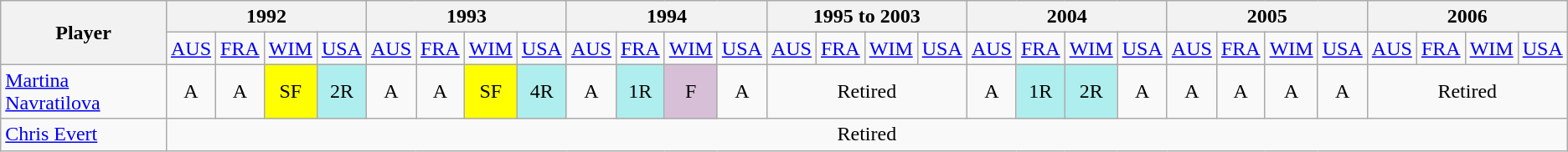<table class="wikitable">
<tr>
<th rowspan="2">Player</th>
<th colspan="4">1992</th>
<th colspan="4">1993</th>
<th colspan="4">1994</th>
<th colspan="4">1995 to 2003</th>
<th colspan="4">2004</th>
<th colspan="4">2005</th>
<th colspan="4">2006</th>
</tr>
<tr>
<td><a href='#'>AUS</a></td>
<td><a href='#'>FRA</a></td>
<td><a href='#'>WIM</a></td>
<td><a href='#'>USA</a></td>
<td><a href='#'>AUS</a></td>
<td><a href='#'>FRA</a></td>
<td><a href='#'>WIM</a></td>
<td><a href='#'>USA</a></td>
<td><a href='#'>AUS</a></td>
<td><a href='#'>FRA</a></td>
<td><a href='#'>WIM</a></td>
<td><a href='#'>USA</a></td>
<td><a href='#'>AUS</a></td>
<td><a href='#'>FRA</a></td>
<td><a href='#'>WIM</a></td>
<td><a href='#'>USA</a></td>
<td><a href='#'>AUS</a></td>
<td><a href='#'>FRA</a></td>
<td><a href='#'>WIM</a></td>
<td><a href='#'>USA</a></td>
<td><a href='#'>AUS</a></td>
<td><a href='#'>FRA</a></td>
<td><a href='#'>WIM</a></td>
<td><a href='#'>USA</a></td>
<td><a href='#'>AUS</a></td>
<td><a href='#'>FRA</a></td>
<td><a href='#'>WIM</a></td>
<td><a href='#'>USA</a></td>
</tr>
<tr align="center">
<td align="left"> <a href='#'>Martina Navratilova</a></td>
<td>A</td>
<td>A</td>
<td style="background:yellow;">SF</td>
<td style="background:#afeeee;">2R</td>
<td>A</td>
<td>A</td>
<td style="background:yellow;">SF</td>
<td style="background:#afeeee;">4R</td>
<td>A</td>
<td style="background:#afeeee;">1R</td>
<td style="background:#D8BFD8;">F</td>
<td>A</td>
<td colspan="4">Retired</td>
<td>A</td>
<td style="background:#afeeee;">1R</td>
<td style="background:#afeeee;">2R</td>
<td>A</td>
<td>A</td>
<td>A</td>
<td>A</td>
<td>A</td>
<td colspan="4">Retired</td>
</tr>
<tr align="center">
<td align="left"> <a href='#'>Chris Evert</a></td>
<td colspan="30">Retired</td>
</tr>
</table>
